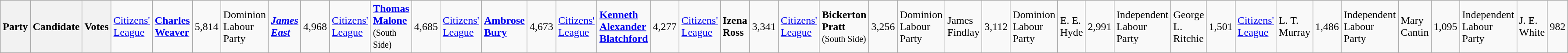<table class="wikitable">
<tr>
<th colspan="2">Party</th>
<th>Candidate</th>
<th>Votes<br></th>
<td><a href='#'>Citizens' League</a></td>
<td><strong><a href='#'>Charles Weaver</a></strong></td>
<td align="right">5,814<br></td>
<td>Dominion Labour Party</td>
<td><strong><em><a href='#'>James East</a></em></strong></td>
<td align="right">4,968<br></td>
<td><a href='#'>Citizens' League</a></td>
<td><strong><a href='#'>Thomas Malone</a></strong><br><small>(South Side)</small></td>
<td align="right">4,685<br></td>
<td><a href='#'>Citizens' League</a></td>
<td><strong><a href='#'>Ambrose Bury</a></strong></td>
<td align="right">4,673<br></td>
<td><a href='#'>Citizens' League</a></td>
<td><strong><a href='#'>Kenneth Alexander Blatchford</a></strong></td>
<td align="right">4,277<br></td>
<td><a href='#'>Citizens' League</a></td>
<td><strong>Izena Ross</strong></td>
<td align="right">3,341<br></td>
<td><a href='#'>Citizens' League</a></td>
<td><strong>Bickerton Pratt</strong><br><small>(South Side)</small></td>
<td align="right">3,256<br>
</td>
<td>Dominion Labour Party</td>
<td>James Findlay</td>
<td align="right">3,112<br></td>
<td>Dominion Labour Party</td>
<td>E. E. Hyde</td>
<td align="right">2,991<br>


</td>
<td>Independent Labour Party</td>
<td>George L. Ritchie</td>
<td align="right">1,501<br></td>
<td><a href='#'>Citizens' League</a></td>
<td>L. T. Murray</td>
<td align="right">1,486<br>
</td>
<td>Independent Labour Party</td>
<td>Mary Cantin</td>
<td align="right">1,095<br></td>
<td>Independent Labour Party</td>
<td>J. E. White</td>
<td align="right">982<br></td>
</tr>
</table>
